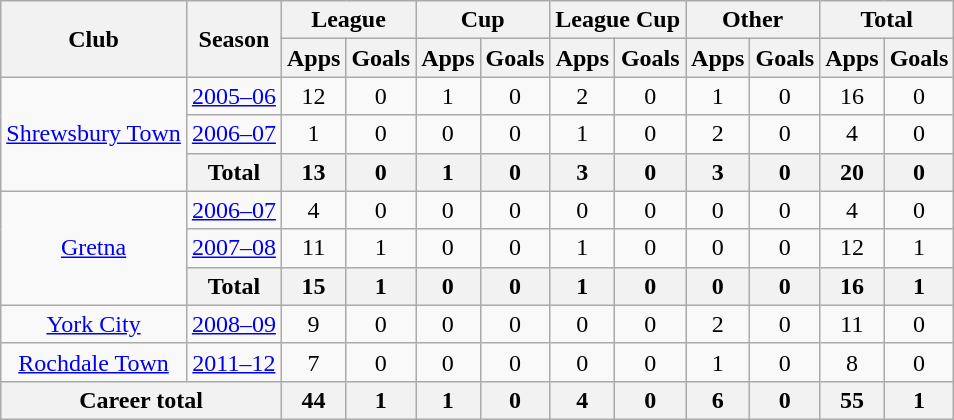<table class="wikitable" style="text-align: center;">
<tr>
<th rowspan="2">Club</th>
<th rowspan="2">Season</th>
<th colspan="2">League</th>
<th colspan="2">Cup</th>
<th colspan="2">League Cup</th>
<th colspan="2">Other</th>
<th colspan="2">Total</th>
</tr>
<tr>
<th>Apps</th>
<th>Goals</th>
<th>Apps</th>
<th>Goals</th>
<th>Apps</th>
<th>Goals</th>
<th>Apps</th>
<th>Goals</th>
<th>Apps</th>
<th>Goals</th>
</tr>
<tr>
<td rowspan="3"><a href='#'>Shrewsbury Town</a></td>
<td><a href='#'>2005–06</a></td>
<td>12</td>
<td>0</td>
<td>1</td>
<td>0</td>
<td>2</td>
<td>0</td>
<td>1</td>
<td>0</td>
<td>16</td>
<td>0</td>
</tr>
<tr>
<td><a href='#'>2006–07</a></td>
<td>1</td>
<td>0</td>
<td>0</td>
<td>0</td>
<td>1</td>
<td>0</td>
<td>2</td>
<td>0</td>
<td>4</td>
<td>0</td>
</tr>
<tr>
<th>Total</th>
<th>13</th>
<th>0</th>
<th>1</th>
<th>0</th>
<th>3</th>
<th>0</th>
<th>3</th>
<th>0</th>
<th>20</th>
<th>0</th>
</tr>
<tr>
<td rowspan="3"><a href='#'>Gretna</a></td>
<td><a href='#'>2006–07</a></td>
<td>4</td>
<td>0</td>
<td>0</td>
<td>0</td>
<td>0</td>
<td>0</td>
<td>0</td>
<td>0</td>
<td>4</td>
<td>0</td>
</tr>
<tr>
<td><a href='#'>2007–08</a></td>
<td>11</td>
<td>1</td>
<td>0</td>
<td>0</td>
<td>1</td>
<td>0</td>
<td>0</td>
<td>0</td>
<td>12</td>
<td>1</td>
</tr>
<tr>
<th>Total</th>
<th>15</th>
<th>1</th>
<th>0</th>
<th>0</th>
<th>1</th>
<th>0</th>
<th>0</th>
<th>0</th>
<th>16</th>
<th>1</th>
</tr>
<tr>
<td rowspan="1"><a href='#'>York City</a></td>
<td><a href='#'>2008–09</a></td>
<td>9</td>
<td>0</td>
<td>0</td>
<td>0</td>
<td>0</td>
<td>0</td>
<td>2</td>
<td>0</td>
<td>11</td>
<td>0</td>
</tr>
<tr>
<td rowspan="1"><a href='#'>Rochdale Town</a></td>
<td><a href='#'>2011–12</a></td>
<td>7</td>
<td>0</td>
<td>0</td>
<td>0</td>
<td>0</td>
<td>0</td>
<td>1</td>
<td>0</td>
<td>8</td>
<td>0</td>
</tr>
<tr>
<th colspan="2">Career total</th>
<th>44</th>
<th>1</th>
<th>1</th>
<th>0</th>
<th>4</th>
<th>0</th>
<th>6</th>
<th>0</th>
<th>55</th>
<th>1</th>
</tr>
</table>
